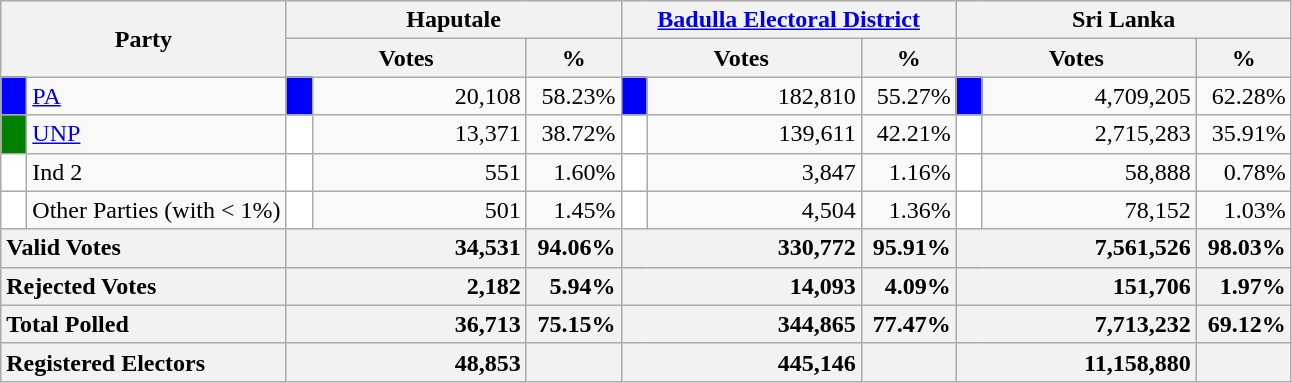<table class="wikitable">
<tr>
<th colspan="2" width="144px"rowspan="2">Party</th>
<th colspan="3" width="216px">Haputale</th>
<th colspan="3" width="216px"><a href='#'>Badulla Electoral District</a></th>
<th colspan="3" width="216px">Sri Lanka</th>
</tr>
<tr>
<th colspan="2" width="144px">Votes</th>
<th>%</th>
<th colspan="2" width="144px">Votes</th>
<th>%</th>
<th colspan="2" width="144px">Votes</th>
<th>%</th>
</tr>
<tr>
<td style="background-color:blue;" width="10px"></td>
<td style="text-align:left;"><a href='#'>PA</a></td>
<td style="background-color:blue;" width="10px"></td>
<td style="text-align:right;">20,108</td>
<td style="text-align:right;">58.23%</td>
<td style="background-color:blue;" width="10px"></td>
<td style="text-align:right;">182,810</td>
<td style="text-align:right;">55.27%</td>
<td style="background-color:blue;" width="10px"></td>
<td style="text-align:right;">4,709,205</td>
<td style="text-align:right;">62.28%</td>
</tr>
<tr>
<td style="background-color:green;" width="10px"></td>
<td style="text-align:left;"><a href='#'>UNP</a></td>
<td style="background-color:white;" width="10px"></td>
<td style="text-align:right;">13,371</td>
<td style="text-align:right;">38.72%</td>
<td style="background-color:white;" width="10px"></td>
<td style="text-align:right;">139,611</td>
<td style="text-align:right;">42.21%</td>
<td style="background-color:white;" width="10px"></td>
<td style="text-align:right;">2,715,283</td>
<td style="text-align:right;">35.91%</td>
</tr>
<tr>
<td style="background-color:white;" width="10px"></td>
<td style="text-align:left;">Ind 2</td>
<td style="background-color:white;" width="10px"></td>
<td style="text-align:right;">551</td>
<td style="text-align:right;">1.60%</td>
<td style="background-color:white;" width="10px"></td>
<td style="text-align:right;">3,847</td>
<td style="text-align:right;">1.16%</td>
<td style="background-color:white;" width="10px"></td>
<td style="text-align:right;">58,888</td>
<td style="text-align:right;">0.78%</td>
</tr>
<tr>
<td style="background-color:white;" width="10px"></td>
<td style="text-align:left;">Other Parties (with < 1%)</td>
<td style="background-color:white;" width="10px"></td>
<td style="text-align:right;">501</td>
<td style="text-align:right;">1.45%</td>
<td style="background-color:white;" width="10px"></td>
<td style="text-align:right;">4,504</td>
<td style="text-align:right;">1.36%</td>
<td style="background-color:white;" width="10px"></td>
<td style="text-align:right;">78,152</td>
<td style="text-align:right;">1.03%</td>
</tr>
<tr>
<th colspan="2" width="144px"style="text-align:left;">Valid Votes</th>
<th style="text-align:right;"colspan="2" width="144px">34,531</th>
<th style="text-align:right;">94.06%</th>
<th style="text-align:right;"colspan="2" width="144px">330,772</th>
<th style="text-align:right;">95.91%</th>
<th style="text-align:right;"colspan="2" width="144px">7,561,526</th>
<th style="text-align:right;">98.03%</th>
</tr>
<tr>
<th colspan="2" width="144px"style="text-align:left;">Rejected Votes</th>
<th style="text-align:right;"colspan="2" width="144px">2,182</th>
<th style="text-align:right;">5.94%</th>
<th style="text-align:right;"colspan="2" width="144px">14,093</th>
<th style="text-align:right;">4.09%</th>
<th style="text-align:right;"colspan="2" width="144px">151,706</th>
<th style="text-align:right;">1.97%</th>
</tr>
<tr>
<th colspan="2" width="144px"style="text-align:left;">Total Polled</th>
<th style="text-align:right;"colspan="2" width="144px">36,713</th>
<th style="text-align:right;">75.15%</th>
<th style="text-align:right;"colspan="2" width="144px">344,865</th>
<th style="text-align:right;">77.47%</th>
<th style="text-align:right;"colspan="2" width="144px">7,713,232</th>
<th style="text-align:right;">69.12%</th>
</tr>
<tr>
<th colspan="2" width="144px"style="text-align:left;">Registered Electors</th>
<th style="text-align:right;"colspan="2" width="144px">48,853</th>
<th></th>
<th style="text-align:right;"colspan="2" width="144px">445,146</th>
<th></th>
<th style="text-align:right;"colspan="2" width="144px">11,158,880</th>
<th></th>
</tr>
</table>
